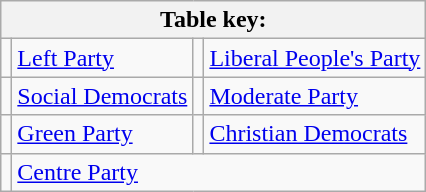<table class="wikitable">
<tr>
<th colspan="6">Table key:</th>
</tr>
<tr>
<td bgcolor=></td>
<td align="left"><a href='#'>Left Party</a></td>
<td bgcolor=></td>
<td align="left"><a href='#'>Liberal People's Party</a></td>
</tr>
<tr>
<td bgcolor=></td>
<td align="left"><a href='#'>Social Democrats</a></td>
<td bgcolor=></td>
<td align="left"><a href='#'>Moderate Party</a></td>
</tr>
<tr>
<td bgcolor=></td>
<td align="left"><a href='#'>Green Party</a></td>
<td bgcolor=></td>
<td align="left"><a href='#'>Christian Democrats</a></td>
</tr>
<tr>
<td bgcolor=></td>
<td align="left" colspan="3"><a href='#'>Centre Party</a></td>
</tr>
</table>
